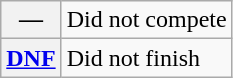<table class="wikitable">
<tr>
<th scope="row">—</th>
<td>Did not compete</td>
</tr>
<tr>
<th scope="row"><a href='#'>DNF</a></th>
<td>Did not finish</td>
</tr>
</table>
